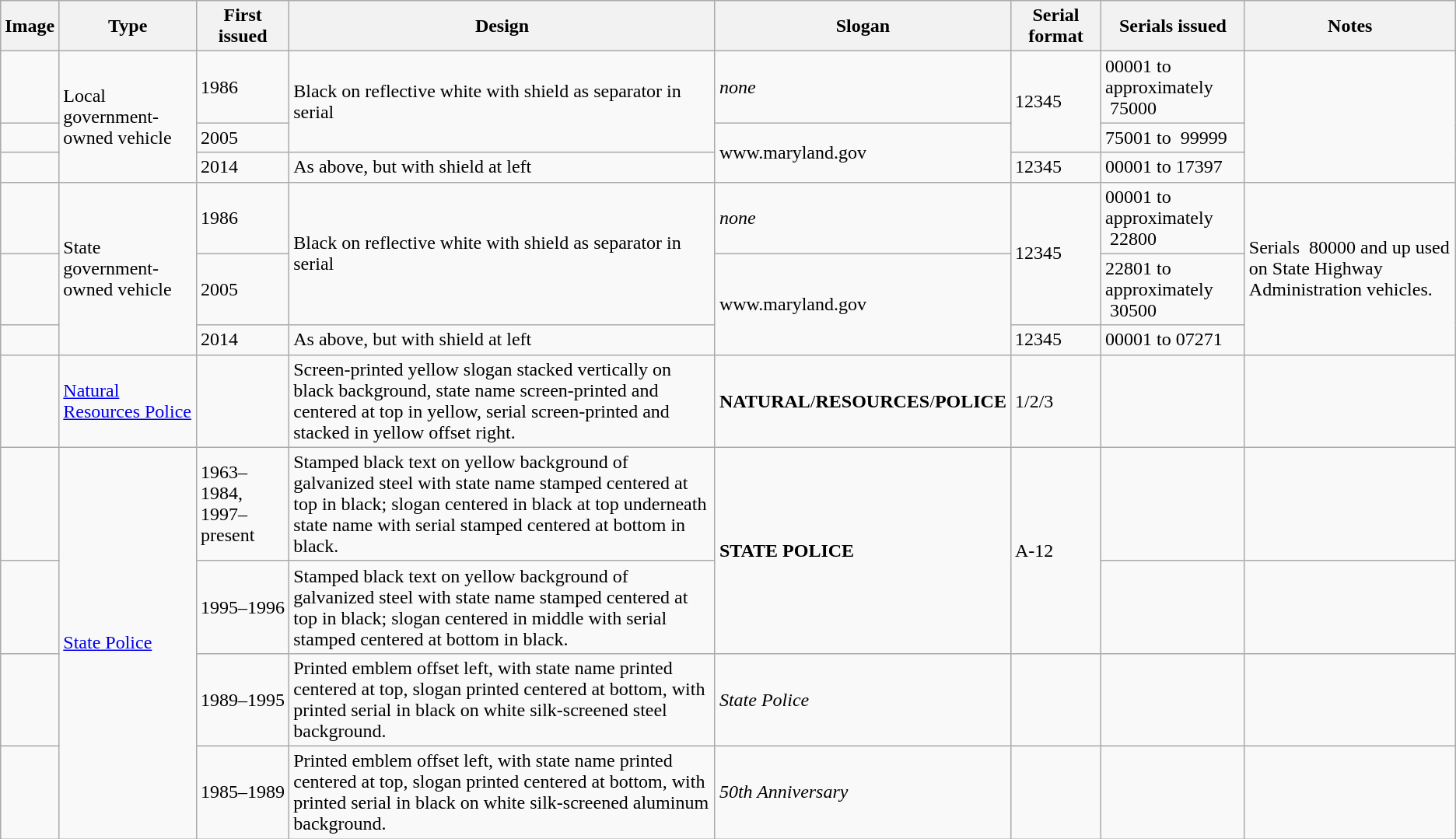<table class="wikitable">
<tr>
<th>Image</th>
<th>Type</th>
<th>First issued</th>
<th>Design</th>
<th>Slogan</th>
<th style="width:70px;">Serial format</th>
<th>Serials issued</th>
<th>Notes</th>
</tr>
<tr>
<td></td>
<td rowspan="3">Local government-owned vehicle</td>
<td>1986</td>
<td rowspan="2">Black on reflective white with shield as separator in serial</td>
<td><em>none</em></td>
<td rowspan="2"> 12345</td>
<td> 00001 to approximately  75000</td>
<td rowspan="3"></td>
</tr>
<tr>
<td></td>
<td>2005</td>
<td rowspan="2">www.maryland.gov</td>
<td> 75001 to  99999</td>
</tr>
<tr>
<td></td>
<td>2014</td>
<td>As above, but with shield at left</td>
<td>12345 </td>
<td>00001  to 17397  </td>
</tr>
<tr>
<td></td>
<td rowspan="3">State government-owned vehicle</td>
<td>1986</td>
<td rowspan="2">Black on reflective white with shield as separator in serial</td>
<td><em>none</em></td>
<td rowspan="2"> 12345</td>
<td> 00001 to approximately  22800</td>
<td rowspan="3">Serials  80000 and up used on State Highway Administration vehicles.</td>
</tr>
<tr>
<td></td>
<td>2005</td>
<td rowspan="2">www.maryland.gov</td>
<td> 22801 to approximately  30500</td>
</tr>
<tr>
<td></td>
<td>2014</td>
<td>As above, but with shield at left</td>
<td>12345 </td>
<td>00001  to 07271  </td>
</tr>
<tr>
<td></td>
<td><a href='#'>Natural Resources Police</a></td>
<td></td>
<td>Screen-printed yellow slogan stacked vertically on black background, state name screen-printed and centered at top in yellow, serial screen-printed and stacked in yellow offset right.</td>
<td><strong>NATURAL</strong>/<strong>RESOURCES</strong>/<strong>POLICE</strong></td>
<td>1/2/3</td>
<td></td>
</tr>
<tr>
<td></td>
<td rowspan="4"><a href='#'>State Police</a></td>
<td>1963–1984, 1997–present</td>
<td>Stamped black text on yellow background of galvanized steel with state name stamped centered at top in black; slogan centered in black at top underneath state name with serial stamped centered at bottom in black.</td>
<td rowspan="2"><strong>STATE POLICE</strong></td>
<td rowspan="2">A-12</td>
<td></td>
<td></td>
</tr>
<tr>
<td></td>
<td>1995–1996</td>
<td>Stamped black text on yellow background of galvanized steel with state name stamped centered at top in black; slogan centered in middle with serial stamped centered at bottom in black.</td>
<td></td>
<td></td>
</tr>
<tr>
<td></td>
<td>1989–1995</td>
<td>Printed emblem offset left, with state name printed centered at top, slogan printed centered at bottom, with printed serial in black on white silk-screened steel background.</td>
<td><em>State Police</em></td>
<td></td>
<td></td>
<td></td>
</tr>
<tr>
<td></td>
<td>1985–1989</td>
<td>Printed emblem offset left, with state name printed centered at top, slogan printed centered at bottom, with printed serial in black on white silk-screened aluminum background.</td>
<td><em>50th Anniversary</em></td>
<td></td>
<td></td>
<td></td>
</tr>
</table>
